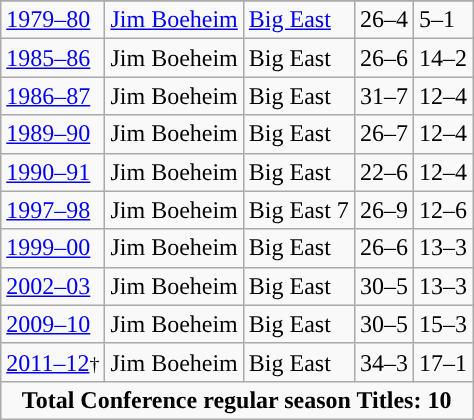<table class="wikitable">
<tr>
</tr>
<tr>
<td><a href='#'>1979–80</a></td>
<td><a href='#'>Jim Boeheim</a></td>
<td><a href='#'>Big East</a></td>
<td>26–4</td>
<td>5–1</td>
</tr>
<tr>
<td><a href='#'>1985–86</a></td>
<td>Jim Boeheim</td>
<td>Big East</td>
<td>26–6</td>
<td>14–2</td>
</tr>
<tr>
<td><a href='#'>1986–87</a></td>
<td>Jim Boeheim</td>
<td>Big East</td>
<td>31–7</td>
<td>12–4</td>
</tr>
<tr>
<td><a href='#'>1989–90</a></td>
<td>Jim Boeheim</td>
<td>Big East</td>
<td>26–7</td>
<td>12–4</td>
</tr>
<tr>
<td><a href='#'>1990–91</a></td>
<td>Jim Boeheim</td>
<td>Big East</td>
<td>22–6</td>
<td>12–4</td>
</tr>
<tr>
<td><a href='#'>1997–98</a></td>
<td>Jim Boeheim</td>
<td>Big East 7</td>
<td>26–9</td>
<td>12–6</td>
</tr>
<tr>
<td><a href='#'>1999–00</a></td>
<td>Jim Boeheim</td>
<td>Big East</td>
<td>26–6</td>
<td>13–3</td>
</tr>
<tr>
<td><a href='#'>2002–03</a></td>
<td>Jim Boeheim</td>
<td>Big East</td>
<td>30–5</td>
<td>13–3</td>
</tr>
<tr>
<td><a href='#'>2009–10</a></td>
<td>Jim Boeheim</td>
<td>Big East</td>
<td>30–5</td>
<td>15–3</td>
</tr>
<tr>
<td><a href='#'>2011–12</a><small>†</small></td>
<td>Jim Boeheim</td>
<td>Big East</td>
<td>34–3</td>
<td>17–1</td>
</tr>
<tr style="text-align:center; ">
<td colspan="5"><strong>Total Conference regular season Titles: 10</strong></td>
</tr>
</table>
